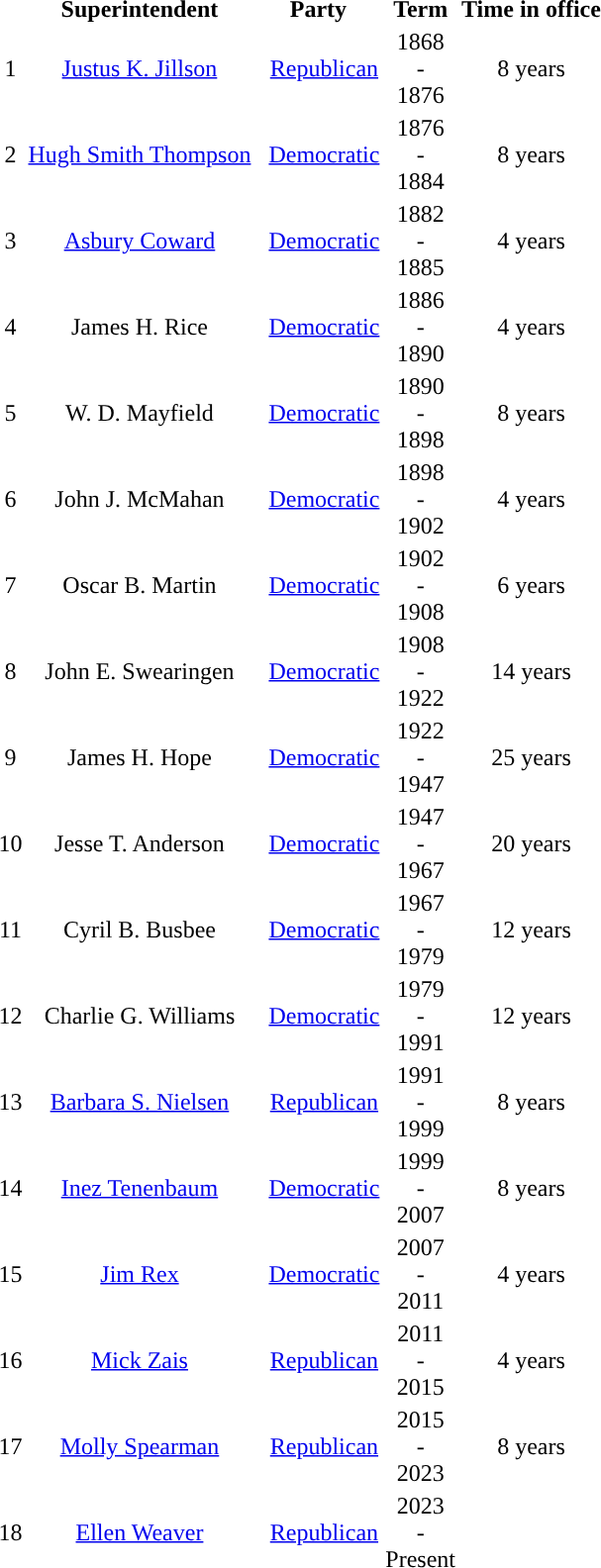<table class="wiki table sortable" style="text-align: center;">
<tr>
<th scope="col" data-sort-type="number"></th>
<th scope="col">Superintendent</th>
<th scope="col" colspan="2">Party</th>
<th>Term</th>
<th scope="col">Time in office</th>
</tr>
<tr style="height:2em;">
<td>1</td>
<td><a href='#'>Justus K. Jillson</a></td>
<td style="background:"> </td>
<td><a href='#'>Republican</a></td>
<td>1868<br>-<br>1876</td>
<td>8 years</td>
</tr>
<tr style="height:2em;">
<td>2</td>
<td><a href='#'>Hugh Smith Thompson</a></td>
<td style="background:"> </td>
<td><a href='#'>Democratic</a></td>
<td>1876<br>-<br>1884</td>
<td>8 years</td>
</tr>
<tr style="height:2em;">
<td>3</td>
<td><a href='#'>Asbury Coward</a></td>
<td style="background:"> </td>
<td><a href='#'>Democratic</a></td>
<td>1882<br>-<br>1885</td>
<td>4 years</td>
</tr>
<tr style="height:2em;">
<td>4</td>
<td>James H. Rice</td>
<td style="background:"> </td>
<td><a href='#'>Democratic</a></td>
<td>1886<br>-<br>1890</td>
<td>4 years</td>
</tr>
<tr style="height:2em;">
<td>5</td>
<td>W. D. Mayfield</td>
<td style="background:"> </td>
<td><a href='#'>Democratic</a></td>
<td>1890<br>-<br>1898</td>
<td>8 years</td>
</tr>
<tr style="height:2em;">
<td>6</td>
<td>John J. McMahan</td>
<td style="background:"> </td>
<td><a href='#'>Democratic</a></td>
<td>1898<br>-<br>1902</td>
<td>4 years</td>
</tr>
<tr style="height:2em;">
<td>7</td>
<td>Oscar B. Martin</td>
<td style="background:"> </td>
<td><a href='#'>Democratic</a></td>
<td>1902<br>-<br>1908</td>
<td>6 years</td>
</tr>
<tr style="height:2em;">
<td>8</td>
<td>John E. Swearingen</td>
<td style="background:"> </td>
<td><a href='#'>Democratic</a></td>
<td>1908<br>-<br>1922</td>
<td>14 years</td>
</tr>
<tr style="height:2em;">
<td>9</td>
<td>James H. Hope</td>
<td style="background:"> </td>
<td><a href='#'>Democratic</a></td>
<td>1922<br>-<br>1947</td>
<td>25 years</td>
</tr>
<tr style="height:2em;">
<td>10</td>
<td>Jesse T. Anderson</td>
<td style="background:"> </td>
<td><a href='#'>Democratic</a></td>
<td>1947<br>-<br>1967</td>
<td>20 years</td>
</tr>
<tr>
<td>11</td>
<td>Cyril B. Busbee</td>
<td style="background:"> </td>
<td><a href='#'>Democratic</a></td>
<td>1967<br>-<br>1979</td>
<td>12 years</td>
</tr>
<tr>
<td>12</td>
<td>Charlie G. Williams</td>
<td style="background:"> </td>
<td><a href='#'>Democratic</a></td>
<td>1979<br>-<br>1991</td>
<td>12 years</td>
</tr>
<tr>
<td>13</td>
<td><a href='#'>Barbara S. Nielsen</a></td>
<td style="background:"> </td>
<td><a href='#'>Republican</a></td>
<td>1991<br>-<br>1999</td>
<td>8 years</td>
</tr>
<tr>
<td>14</td>
<td><a href='#'>Inez Tenenbaum</a></td>
<td style="background:"> </td>
<td><a href='#'>Democratic</a></td>
<td>1999<br>-<br>2007</td>
<td>8 years</td>
</tr>
<tr>
<td>15</td>
<td><a href='#'>Jim Rex</a></td>
<td style="background:"> </td>
<td><a href='#'>Democratic</a></td>
<td>2007<br>-<br>2011</td>
<td>4 years</td>
</tr>
<tr>
<td>16</td>
<td><a href='#'>Mick Zais</a></td>
<td style="background:"> </td>
<td><a href='#'>Republican</a></td>
<td>2011<br>-<br>2015</td>
<td>4 years</td>
</tr>
<tr>
<td>17</td>
<td><a href='#'>Molly Spearman</a></td>
<td style="background:"> </td>
<td><a href='#'>Republican</a></td>
<td>2015<br>-<br>2023</td>
<td>8 years</td>
</tr>
<tr>
<td>18</td>
<td><a href='#'>Ellen Weaver</a></td>
<td style="background:"> </td>
<td><a href='#'>Republican</a></td>
<td>2023<br>-<br>Present</td>
<td></td>
</tr>
<tr>
</tr>
</table>
